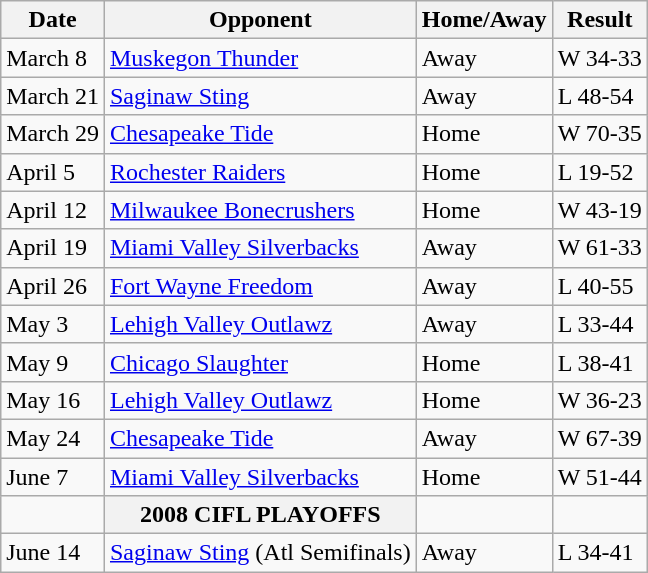<table class="wikitable">
<tr>
<th>Date</th>
<th>Opponent</th>
<th>Home/Away</th>
<th>Result</th>
</tr>
<tr>
<td>March 8</td>
<td><a href='#'>Muskegon Thunder</a></td>
<td>Away</td>
<td>W 34-33</td>
</tr>
<tr>
<td>March 21</td>
<td><a href='#'>Saginaw Sting</a></td>
<td>Away</td>
<td>L 48-54</td>
</tr>
<tr>
<td>March 29</td>
<td><a href='#'>Chesapeake Tide</a></td>
<td>Home</td>
<td>W 70-35</td>
</tr>
<tr>
<td>April 5</td>
<td><a href='#'>Rochester Raiders</a></td>
<td>Home</td>
<td>L 19-52</td>
</tr>
<tr>
<td>April 12</td>
<td><a href='#'>Milwaukee Bonecrushers</a></td>
<td>Home</td>
<td>W 43-19</td>
</tr>
<tr>
<td>April 19</td>
<td><a href='#'>Miami Valley Silverbacks</a></td>
<td>Away</td>
<td>W 61-33</td>
</tr>
<tr>
<td>April 26</td>
<td><a href='#'>Fort Wayne Freedom</a></td>
<td>Away</td>
<td>L 40-55</td>
</tr>
<tr>
<td>May 3</td>
<td><a href='#'>Lehigh Valley Outlawz</a></td>
<td>Away</td>
<td>L 33-44</td>
</tr>
<tr>
<td>May 9</td>
<td><a href='#'>Chicago Slaughter</a></td>
<td>Home</td>
<td>L 38-41</td>
</tr>
<tr>
<td>May 16</td>
<td><a href='#'>Lehigh Valley Outlawz</a></td>
<td>Home</td>
<td>W 36-23</td>
</tr>
<tr>
<td>May 24</td>
<td><a href='#'>Chesapeake Tide</a></td>
<td>Away</td>
<td>W 67-39</td>
</tr>
<tr>
<td>June 7</td>
<td><a href='#'>Miami Valley Silverbacks</a></td>
<td>Home</td>
<td>W 51-44</td>
</tr>
<tr>
<td></td>
<th>2008 CIFL PLAYOFFS</th>
<td></td>
<td></td>
</tr>
<tr>
<td>June 14</td>
<td><a href='#'>Saginaw Sting</a> (Atl Semifinals)</td>
<td>Away</td>
<td>L 34-41</td>
</tr>
</table>
